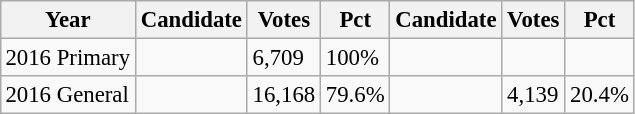<table class="wikitable" style="margin:0.5em ; font-size:95%">
<tr>
<th>Year</th>
<th>Candidate</th>
<th>Votes</th>
<th>Pct</th>
<th>Candidate</th>
<th>Votes</th>
<th>Pct</th>
</tr>
<tr>
<td>2016 Primary</td>
<td></td>
<td>6,709</td>
<td>100%</td>
<td></td>
<td></td>
<td></td>
</tr>
<tr>
<td>2016 General</td>
<td></td>
<td>16,168</td>
<td>79.6%</td>
<td></td>
<td>4,139</td>
<td>20.4%</td>
</tr>
</table>
